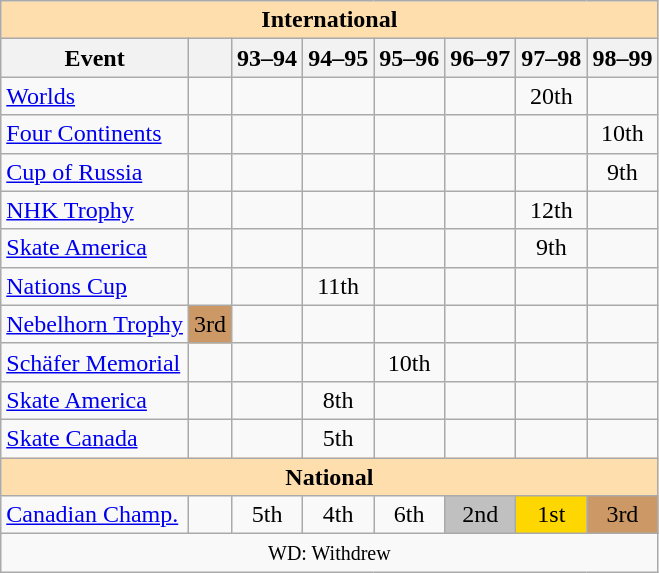<table class="wikitable" style="text-align:center">
<tr>
<th style="background-color: #ffdead; " colspan=8 align=center>International</th>
</tr>
<tr>
<th>Event</th>
<th></th>
<th>93–94</th>
<th>94–95</th>
<th>95–96</th>
<th>96–97</th>
<th>97–98</th>
<th>98–99</th>
</tr>
<tr>
<td align=left><a href='#'>Worlds</a></td>
<td></td>
<td></td>
<td></td>
<td></td>
<td></td>
<td>20th</td>
<td></td>
</tr>
<tr>
<td align=left><a href='#'>Four Continents</a></td>
<td></td>
<td></td>
<td></td>
<td></td>
<td></td>
<td></td>
<td>10th</td>
</tr>
<tr>
<td align=left> <a href='#'>Cup of Russia</a></td>
<td></td>
<td></td>
<td></td>
<td></td>
<td></td>
<td></td>
<td>9th</td>
</tr>
<tr>
<td align=left> <a href='#'>NHK Trophy</a></td>
<td></td>
<td></td>
<td></td>
<td></td>
<td></td>
<td>12th</td>
<td></td>
</tr>
<tr>
<td align=left> <a href='#'>Skate America</a></td>
<td></td>
<td></td>
<td></td>
<td></td>
<td></td>
<td>9th</td>
<td></td>
</tr>
<tr>
<td align=left><a href='#'>Nations Cup</a></td>
<td></td>
<td></td>
<td>11th</td>
<td></td>
<td></td>
<td></td>
<td></td>
</tr>
<tr>
<td align=left><a href='#'>Nebelhorn Trophy</a></td>
<td bgcolor=cc9966>3rd</td>
<td></td>
<td></td>
<td></td>
<td></td>
<td></td>
<td></td>
</tr>
<tr>
<td align=left><a href='#'>Schäfer Memorial</a></td>
<td></td>
<td></td>
<td></td>
<td>10th</td>
<td></td>
<td></td>
<td></td>
</tr>
<tr>
<td align=left><a href='#'>Skate America</a></td>
<td></td>
<td></td>
<td>8th</td>
<td></td>
<td></td>
<td></td>
<td></td>
</tr>
<tr>
<td align=left><a href='#'>Skate Canada</a></td>
<td></td>
<td></td>
<td>5th</td>
<td></td>
<td></td>
<td></td>
<td></td>
</tr>
<tr>
<th style="background-color: #ffdead; " colspan=8 align=center>National</th>
</tr>
<tr>
<td align=left><a href='#'>Canadian Champ.</a></td>
<td></td>
<td>5th</td>
<td>4th</td>
<td>6th</td>
<td bgcolor=silver>2nd</td>
<td bgcolor=gold>1st</td>
<td bgcolor=cc9966>3rd</td>
</tr>
<tr>
<td colspan=8 align=center><small> WD: Withdrew </small></td>
</tr>
</table>
